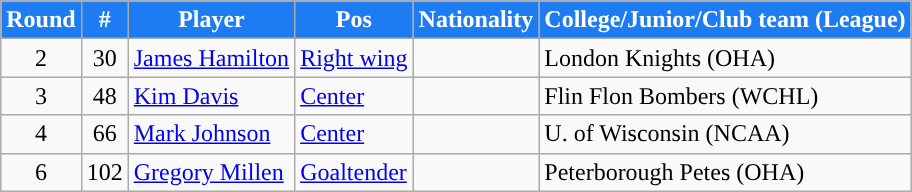<table class="wikitable">
<tr>
<th style="color:white; background:#1D7CF2; ">Round</th>
<th style="color:white; background:#1D7CF2; ">#</th>
<th style="color:white; background:#1D7CF2; ">Player</th>
<th style="color:white; background:#1D7CF2; ">Pos</th>
<th style="color:white; background:#1D7CF2; ">Nationality</th>
<th style="color:white; background:#1D7CF2; ">College/Junior/Club team (League)</th>
</tr>
<tr>
<td align=center>2</td>
<td align=center>30</td>
<td><a href='#'>James Hamilton</a></td>
<td><a href='#'>Right wing</a></td>
<td></td>
<td>London Knights (OHA)</td>
</tr>
<tr>
<td align=center>3</td>
<td align=center>48</td>
<td><a href='#'>Kim Davis</a></td>
<td><a href='#'>Center</a></td>
<td></td>
<td>Flin Flon Bombers (WCHL)</td>
</tr>
<tr>
<td align=center>4</td>
<td align=center>66</td>
<td><a href='#'>Mark Johnson</a></td>
<td><a href='#'>Center</a></td>
<td></td>
<td>U. of Wisconsin (NCAA)</td>
</tr>
<tr>
<td align=center>6</td>
<td align=center>102</td>
<td><a href='#'>Gregory Millen</a></td>
<td><a href='#'>Goaltender</a></td>
<td></td>
<td>Peterborough Petes (OHA)</td>
</tr>
</table>
